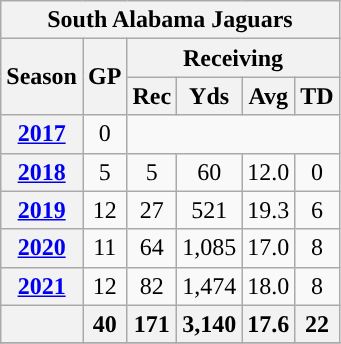<table class="wikitable" style="text-align:center;">
<tr>
<th colspan="12">South Alabama Jaguars</th>
</tr>
<tr>
<th rowspan="2">Season</th>
<th rowspan="2">GP</th>
<th colspan="4">Receiving</th>
</tr>
<tr>
<th>Rec</th>
<th>Yds</th>
<th>Avg</th>
<th>TD</th>
</tr>
<tr>
<th><a href='#'>2017</a></th>
<td>0</td>
<td colspan="4"></td>
</tr>
<tr>
<th><a href='#'>2018</a></th>
<td>5</td>
<td>5</td>
<td>60</td>
<td>12.0</td>
<td>0</td>
</tr>
<tr>
<th><a href='#'>2019</a></th>
<td>12</td>
<td>27</td>
<td>521</td>
<td>19.3</td>
<td>6</td>
</tr>
<tr>
<th><a href='#'>2020</a></th>
<td>11</td>
<td>64</td>
<td>1,085</td>
<td>17.0</td>
<td>8</td>
</tr>
<tr>
<th><a href='#'>2021</a></th>
<td>12</td>
<td>82</td>
<td>1,474</td>
<td>18.0</td>
<td>8</td>
</tr>
<tr>
<th></th>
<th>40</th>
<th>171</th>
<th>3,140</th>
<th>17.6</th>
<th>22</th>
</tr>
<tr>
</tr>
</table>
